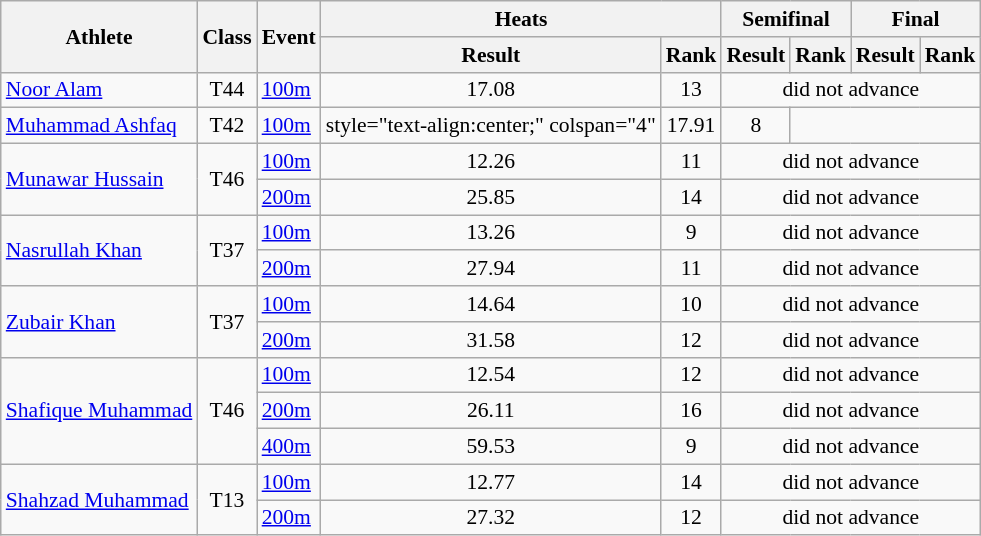<table class=wikitable style="font-size:90%">
<tr>
<th rowspan="2">Athlete</th>
<th rowspan="2">Class</th>
<th rowspan="2">Event</th>
<th colspan="2">Heats</th>
<th colspan="2">Semifinal</th>
<th colspan="2">Final</th>
</tr>
<tr>
<th>Result</th>
<th>Rank</th>
<th>Result</th>
<th>Rank</th>
<th>Result</th>
<th>Rank</th>
</tr>
<tr>
<td><a href='#'>Noor Alam</a></td>
<td style="text-align:center;">T44</td>
<td><a href='#'>100m</a></td>
<td style="text-align:center;">17.08</td>
<td style="text-align:center;">13</td>
<td style="text-align:center;" colspan="4">did not advance</td>
</tr>
<tr>
<td><a href='#'>Muhammad Ashfaq</a></td>
<td style="text-align:center;">T42</td>
<td><a href='#'>100m</a></td>
<td>style="text-align:center;" colspan="4" </td>
<td style="text-align:center;">17.91</td>
<td style="text-align:center;">8</td>
</tr>
<tr>
<td rowspan="2"><a href='#'>Munawar Hussain</a></td>
<td rowspan="2" style="text-align:center;">T46</td>
<td><a href='#'>100m</a></td>
<td style="text-align:center;">12.26</td>
<td style="text-align:center;">11</td>
<td style="text-align:center;" colspan="4">did not advance</td>
</tr>
<tr>
<td><a href='#'>200m</a></td>
<td style="text-align:center;">25.85</td>
<td style="text-align:center;">14</td>
<td style="text-align:center;" colspan="4">did not advance</td>
</tr>
<tr>
<td rowspan="2"><a href='#'>Nasrullah Khan</a></td>
<td rowspan="2" style="text-align:center;">T37</td>
<td><a href='#'>100m</a></td>
<td style="text-align:center;">13.26</td>
<td style="text-align:center;">9</td>
<td style="text-align:center;" colspan="4">did not advance</td>
</tr>
<tr>
<td><a href='#'>200m</a></td>
<td style="text-align:center;">27.94</td>
<td style="text-align:center;">11</td>
<td style="text-align:center;" colspan="4">did not advance</td>
</tr>
<tr>
<td rowspan="2"><a href='#'>Zubair Khan</a></td>
<td rowspan="2" style="text-align:center;">T37</td>
<td><a href='#'>100m</a></td>
<td style="text-align:center;">14.64</td>
<td style="text-align:center;">10</td>
<td style="text-align:center;" colspan="4">did not advance</td>
</tr>
<tr>
<td><a href='#'>200m</a></td>
<td style="text-align:center;">31.58</td>
<td style="text-align:center;">12</td>
<td style="text-align:center;" colspan="4">did not advance</td>
</tr>
<tr>
<td rowspan="3"><a href='#'>Shafique Muhammad</a></td>
<td rowspan="3" style="text-align:center;">T46</td>
<td><a href='#'>100m</a></td>
<td style="text-align:center;">12.54</td>
<td style="text-align:center;">12</td>
<td style="text-align:center;" colspan="4">did not advance</td>
</tr>
<tr>
<td><a href='#'>200m</a></td>
<td style="text-align:center;">26.11</td>
<td style="text-align:center;">16</td>
<td style="text-align:center;" colspan="4">did not advance</td>
</tr>
<tr>
<td><a href='#'>400m</a></td>
<td style="text-align:center;">59.53</td>
<td style="text-align:center;">9</td>
<td style="text-align:center;" colspan="4">did not advance</td>
</tr>
<tr>
<td rowspan="2"><a href='#'>Shahzad Muhammad</a></td>
<td rowspan="2" style="text-align:center;">T13</td>
<td><a href='#'>100m</a></td>
<td style="text-align:center;">12.77</td>
<td style="text-align:center;">14</td>
<td style="text-align:center;" colspan="4">did not advance</td>
</tr>
<tr>
<td><a href='#'>200m</a></td>
<td style="text-align:center;">27.32</td>
<td style="text-align:center;">12</td>
<td style="text-align:center;" colspan="4">did not advance</td>
</tr>
</table>
